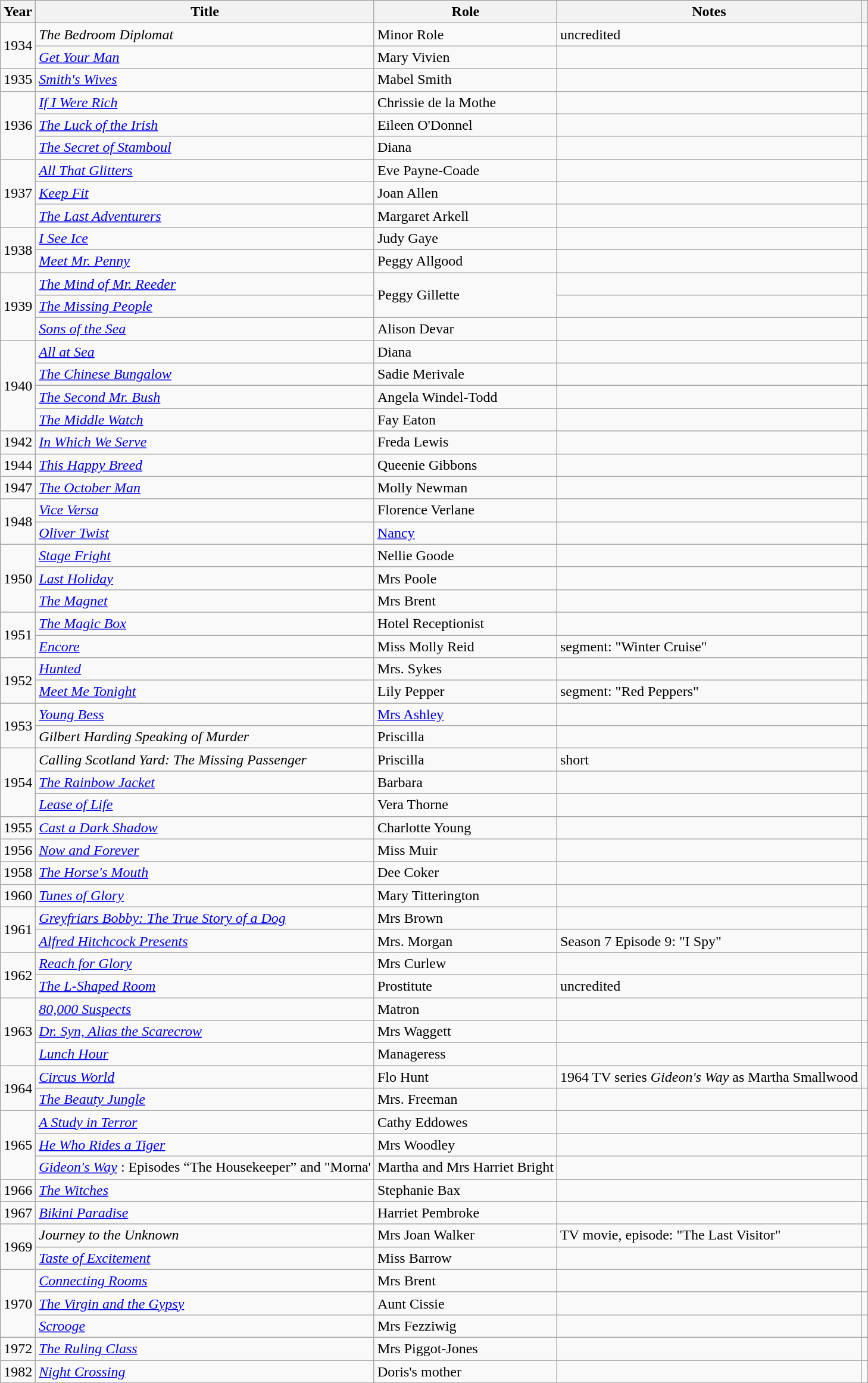<table class="wikitable">
<tr>
<th>Year</th>
<th>Title</th>
<th>Role</th>
<th>Notes</th>
<th></th>
</tr>
<tr>
<td rowspan="2">1934</td>
<td><em>The Bedroom Diplomat</em></td>
<td>Minor Role</td>
<td>uncredited</td>
<td></td>
</tr>
<tr>
<td><em><a href='#'>Get Your Man</a></em></td>
<td>Mary Vivien</td>
<td></td>
<td></td>
</tr>
<tr>
<td>1935</td>
<td><em><a href='#'>Smith's Wives</a></em></td>
<td>Mabel Smith</td>
<td></td>
<td></td>
</tr>
<tr>
<td rowspan="3">1936</td>
<td><em><a href='#'>If I Were Rich</a></em></td>
<td>Chrissie de la Mothe</td>
<td></td>
<td></td>
</tr>
<tr>
<td><em><a href='#'>The Luck of the Irish</a></em></td>
<td>Eileen O'Donnel</td>
<td></td>
<td></td>
</tr>
<tr>
<td><em><a href='#'>The Secret of Stamboul</a></em></td>
<td>Diana</td>
<td></td>
<td></td>
</tr>
<tr>
<td rowspan="3">1937</td>
<td><em><a href='#'>All That Glitters</a></em></td>
<td>Eve Payne-Coade</td>
<td></td>
<td></td>
</tr>
<tr>
<td><em><a href='#'>Keep Fit</a></em></td>
<td>Joan Allen</td>
<td></td>
<td></td>
</tr>
<tr>
<td><em><a href='#'>The Last Adventurers</a></em></td>
<td>Margaret Arkell</td>
<td></td>
<td></td>
</tr>
<tr>
<td rowspan="2">1938</td>
<td><em><a href='#'>I See Ice</a></em></td>
<td>Judy Gaye</td>
<td></td>
<td></td>
</tr>
<tr>
<td><em><a href='#'>Meet Mr. Penny</a></em></td>
<td>Peggy Allgood</td>
<td></td>
<td></td>
</tr>
<tr>
<td rowspan="3">1939</td>
<td><em><a href='#'>The Mind of Mr. Reeder</a></em></td>
<td rowspan="2">Peggy Gillette</td>
<td></td>
<td></td>
</tr>
<tr>
<td><em><a href='#'>The Missing People</a></em></td>
<td></td>
<td></td>
</tr>
<tr>
<td><em><a href='#'>Sons of the Sea</a></em></td>
<td>Alison Devar</td>
<td></td>
<td></td>
</tr>
<tr>
<td rowspan="4">1940</td>
<td><em><a href='#'>All at Sea</a></em></td>
<td>Diana</td>
<td></td>
<td></td>
</tr>
<tr>
<td><em><a href='#'>The Chinese Bungalow</a></em></td>
<td>Sadie Merivale</td>
<td></td>
<td></td>
</tr>
<tr>
<td><em><a href='#'>The Second Mr. Bush</a></em></td>
<td>Angela Windel-Todd</td>
<td></td>
<td></td>
</tr>
<tr>
<td><em><a href='#'>The Middle Watch</a></em></td>
<td>Fay Eaton</td>
<td></td>
<td></td>
</tr>
<tr>
<td>1942</td>
<td><em><a href='#'>In Which We Serve</a></em></td>
<td>Freda Lewis</td>
<td></td>
<td></td>
</tr>
<tr>
<td>1944</td>
<td><em><a href='#'>This Happy Breed</a></em></td>
<td>Queenie Gibbons</td>
<td></td>
<td></td>
</tr>
<tr>
<td>1947</td>
<td><em><a href='#'>The October Man</a></em></td>
<td>Molly Newman</td>
<td></td>
<td></td>
</tr>
<tr>
<td rowspan="2">1948</td>
<td><em><a href='#'>Vice Versa</a></em></td>
<td>Florence Verlane</td>
<td></td>
<td></td>
</tr>
<tr>
<td><em><a href='#'>Oliver Twist</a></em></td>
<td><a href='#'>Nancy</a></td>
<td></td>
<td></td>
</tr>
<tr>
<td rowspan="3">1950</td>
<td><em><a href='#'>Stage Fright</a></em></td>
<td>Nellie Goode</td>
<td></td>
<td></td>
</tr>
<tr>
<td><em><a href='#'>Last Holiday</a></em></td>
<td>Mrs Poole</td>
<td></td>
<td></td>
</tr>
<tr>
<td><em><a href='#'>The Magnet</a></em></td>
<td>Mrs Brent</td>
<td></td>
<td></td>
</tr>
<tr>
<td rowspan="2">1951</td>
<td><em><a href='#'>The Magic Box</a></em></td>
<td>Hotel Receptionist</td>
<td></td>
<td></td>
</tr>
<tr>
<td><em><a href='#'>Encore</a></em></td>
<td>Miss Molly Reid</td>
<td>segment: "Winter Cruise"</td>
<td></td>
</tr>
<tr>
<td rowspan="2">1952</td>
<td><em><a href='#'>Hunted</a></em></td>
<td>Mrs. Sykes</td>
<td></td>
<td></td>
</tr>
<tr>
<td><em><a href='#'>Meet Me Tonight</a></em></td>
<td>Lily Pepper</td>
<td>segment: "Red Peppers"</td>
<td></td>
</tr>
<tr>
<td rowspan="2">1953</td>
<td><em><a href='#'>Young Bess</a></em></td>
<td><a href='#'>Mrs Ashley</a></td>
<td></td>
<td></td>
</tr>
<tr>
<td><em>Gilbert Harding Speaking of Murder</em></td>
<td>Priscilla</td>
<td></td>
<td></td>
</tr>
<tr>
<td rowspan="3">1954</td>
<td><em>Calling Scotland Yard: The Missing Passenger</em></td>
<td>Priscilla</td>
<td>short</td>
<td></td>
</tr>
<tr>
<td><em><a href='#'>The Rainbow Jacket</a></em></td>
<td>Barbara</td>
<td></td>
<td></td>
</tr>
<tr>
<td><em><a href='#'>Lease of Life</a></em></td>
<td>Vera Thorne</td>
<td></td>
<td></td>
</tr>
<tr>
<td>1955</td>
<td><em><a href='#'>Cast a Dark Shadow</a></em></td>
<td>Charlotte Young</td>
<td></td>
<td></td>
</tr>
<tr>
<td>1956</td>
<td><em><a href='#'>Now and Forever</a></em></td>
<td>Miss Muir</td>
<td></td>
<td></td>
</tr>
<tr>
<td>1958</td>
<td><em><a href='#'>The Horse's Mouth</a></em></td>
<td>Dee Coker</td>
<td></td>
<td></td>
</tr>
<tr>
<td>1960</td>
<td><em><a href='#'>Tunes of Glory</a></em></td>
<td>Mary Titterington</td>
<td></td>
<td></td>
</tr>
<tr>
<td rowspan="2">1961</td>
<td><em><a href='#'>Greyfriars Bobby: The True Story of a Dog</a></em></td>
<td>Mrs Brown</td>
<td></td>
<td></td>
</tr>
<tr>
<td><em><a href='#'>Alfred Hitchcock Presents</a></em></td>
<td>Mrs. Morgan</td>
<td>Season 7 Episode 9: "I Spy"</td>
</tr>
<tr>
<td rowspan="2">1962</td>
<td><em><a href='#'>Reach for Glory</a></em></td>
<td>Mrs Curlew</td>
<td></td>
<td></td>
</tr>
<tr>
<td><em><a href='#'>The L-Shaped Room</a></em></td>
<td>Prostitute</td>
<td>uncredited</td>
<td></td>
</tr>
<tr>
<td rowspan="3">1963</td>
<td><em><a href='#'>80,000 Suspects</a></em></td>
<td>Matron</td>
<td></td>
<td></td>
</tr>
<tr>
<td><em><a href='#'>Dr. Syn, Alias the Scarecrow</a></em></td>
<td>Mrs Waggett</td>
<td></td>
<td></td>
</tr>
<tr>
<td><em><a href='#'>Lunch Hour</a></em></td>
<td>Manageress</td>
<td></td>
<td></td>
</tr>
<tr>
<td rowspan="2">1964</td>
<td><em><a href='#'>Circus World</a></em></td>
<td>Flo Hunt</td>
<td>1964 TV series <em>Gideon's Way</em> as Martha Smallwood</td>
<td></td>
</tr>
<tr>
<td><em><a href='#'>The Beauty Jungle</a></em></td>
<td>Mrs. Freeman</td>
<td></td>
<td></td>
</tr>
<tr>
<td rowspan="3">1965</td>
<td><em><a href='#'>A Study in Terror</a></em></td>
<td>Cathy Eddowes</td>
<td></td>
<td></td>
</tr>
<tr>
<td><em><a href='#'>He Who Rides a Tiger</a></em></td>
<td>Mrs Woodley</td>
<td></td>
<td></td>
</tr>
<tr>
<td><em><a href='#'>Gideon's Way</a></em> : Episodes “The Housekeeper” and "Morna'</td>
<td>Martha and Mrs Harriet Bright</td>
<td></td>
<td></td>
</tr>
<tr>
</tr>
<tr>
<td>1966</td>
<td><em><a href='#'>The Witches</a></em></td>
<td>Stephanie Bax</td>
<td></td>
<td></td>
</tr>
<tr>
<td>1967</td>
<td><em><a href='#'>Bikini Paradise</a></em></td>
<td>Harriet Pembroke</td>
<td></td>
<td></td>
</tr>
<tr>
<td rowspan="2">1969</td>
<td><em>Journey to the Unknown</em></td>
<td>Mrs Joan Walker</td>
<td>TV movie, episode: "The Last Visitor"</td>
<td></td>
</tr>
<tr>
<td><em><a href='#'>Taste of Excitement</a></em></td>
<td>Miss Barrow</td>
<td></td>
<td></td>
</tr>
<tr>
<td rowspan="3">1970</td>
<td><em><a href='#'>Connecting Rooms</a></em></td>
<td>Mrs Brent</td>
<td></td>
<td></td>
</tr>
<tr>
<td><em><a href='#'>The Virgin and the Gypsy</a></em></td>
<td>Aunt Cissie</td>
<td></td>
<td></td>
</tr>
<tr>
<td><em><a href='#'>Scrooge</a></em></td>
<td>Mrs Fezziwig</td>
<td></td>
<td></td>
</tr>
<tr>
<td>1972</td>
<td><em><a href='#'>The Ruling Class</a></em></td>
<td>Mrs Piggot-Jones</td>
<td></td>
<td></td>
</tr>
<tr>
<td>1982</td>
<td><em><a href='#'>Night Crossing</a></em></td>
<td>Doris's mother</td>
<td></td>
<td></td>
</tr>
</table>
